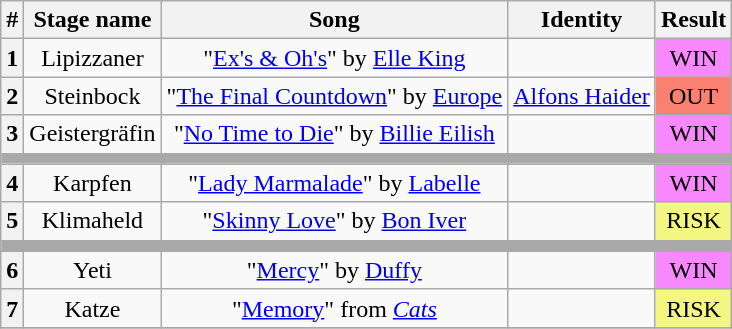<table class="wikitable plainrowheaders" style="text-align: center;">
<tr>
<th>#</th>
<th>Stage name</th>
<th>Song</th>
<th>Identity</th>
<th>Result</th>
</tr>
<tr>
<th>1</th>
<td>Lipizzaner</td>
<td>"<a href='#'>Ex's & Oh's</a>" by <a href='#'>Elle King</a></td>
<td></td>
<td bgcolor=#F888FD>WIN</td>
</tr>
<tr>
<th>2</th>
<td>Steinbock</td>
<td>"<a href='#'>The Final Countdown</a>" by <a href='#'>Europe</a></td>
<td><a href='#'>Alfons Haider</a></td>
<td bgcolor=salmon>OUT</td>
</tr>
<tr>
<th>3</th>
<td>Geistergräfin</td>
<td>"<a href='#'>No Time to Die</a>" by <a href='#'>Billie Eilish</a></td>
<td></td>
<td bgcolor=#F888FD>WIN</td>
</tr>
<tr>
<td colspan="5" style="background:darkgray"></td>
</tr>
<tr>
<th>4</th>
<td>Karpfen</td>
<td>"<a href='#'>Lady Marmalade</a>" by <a href='#'>Labelle</a></td>
<td></td>
<td bgcolor=#F888FD>WIN</td>
</tr>
<tr>
<th>5</th>
<td>Klimaheld</td>
<td>"<a href='#'>Skinny Love</a>" by <a href='#'>Bon Iver</a></td>
<td></td>
<td bgcolor="#F3F781">RISK</td>
</tr>
<tr>
<td colspan="5" style="background:darkgray"></td>
</tr>
<tr>
<th>6</th>
<td>Yeti</td>
<td>"<a href='#'>Mercy</a>" by <a href='#'>Duffy</a></td>
<td></td>
<td bgcolor=#F888FD>WIN</td>
</tr>
<tr>
<th>7</th>
<td>Katze</td>
<td>"<a href='#'>Memory</a>" from <em><a href='#'>Cats</a></em></td>
<td></td>
<td bgcolor="#F3F781">RISK</td>
</tr>
<tr>
</tr>
</table>
